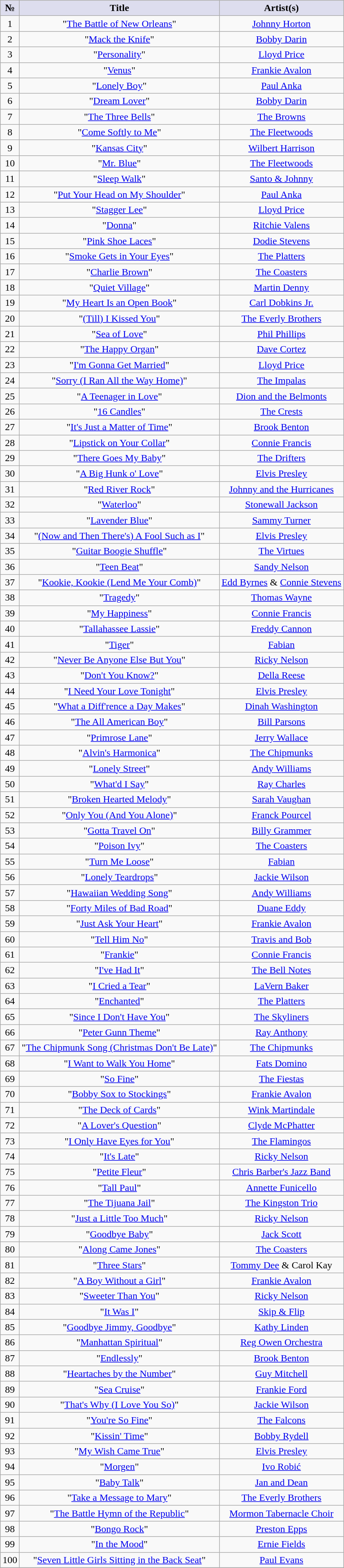<table class="wikitable sortable" style="text-align: center">
<tr>
<th scope="col" style="background:#dde;">№</th>
<th scope="col" style="background:#dde;">Title</th>
<th scope="col" style="background:#dde;">Artist(s)</th>
</tr>
<tr>
<td>1</td>
<td>"<a href='#'>The Battle of New Orleans</a>"</td>
<td><a href='#'>Johnny Horton</a></td>
</tr>
<tr>
<td>2</td>
<td>"<a href='#'>Mack the Knife</a>"</td>
<td><a href='#'>Bobby Darin</a></td>
</tr>
<tr>
<td>3</td>
<td>"<a href='#'>Personality</a>"</td>
<td><a href='#'>Lloyd Price</a></td>
</tr>
<tr>
<td>4</td>
<td>"<a href='#'>Venus</a>"</td>
<td><a href='#'>Frankie Avalon</a></td>
</tr>
<tr>
<td>5</td>
<td>"<a href='#'>Lonely Boy</a>"</td>
<td><a href='#'>Paul Anka</a></td>
</tr>
<tr>
<td>6</td>
<td>"<a href='#'>Dream Lover</a>"</td>
<td><a href='#'>Bobby Darin</a></td>
</tr>
<tr>
<td>7</td>
<td>"<a href='#'>The Three Bells</a>"</td>
<td><a href='#'>The Browns</a></td>
</tr>
<tr>
<td>8</td>
<td>"<a href='#'>Come Softly to Me</a>"</td>
<td><a href='#'>The Fleetwoods</a></td>
</tr>
<tr>
<td>9</td>
<td>"<a href='#'>Kansas City</a>"</td>
<td><a href='#'>Wilbert Harrison</a></td>
</tr>
<tr>
<td>10</td>
<td>"<a href='#'>Mr. Blue</a>"</td>
<td><a href='#'>The Fleetwoods</a></td>
</tr>
<tr>
<td>11</td>
<td>"<a href='#'>Sleep Walk</a>"</td>
<td><a href='#'>Santo & Johnny</a></td>
</tr>
<tr>
<td>12</td>
<td>"<a href='#'>Put Your Head on My Shoulder</a>"</td>
<td><a href='#'>Paul Anka</a></td>
</tr>
<tr>
<td>13</td>
<td>"<a href='#'>Stagger Lee</a>"</td>
<td><a href='#'>Lloyd Price</a></td>
</tr>
<tr>
<td>14</td>
<td>"<a href='#'>Donna</a>"</td>
<td><a href='#'>Ritchie Valens</a></td>
</tr>
<tr>
<td>15</td>
<td>"<a href='#'>Pink Shoe Laces</a>"</td>
<td><a href='#'>Dodie Stevens</a></td>
</tr>
<tr>
<td>16</td>
<td>"<a href='#'>Smoke Gets in Your Eyes</a>"</td>
<td><a href='#'>The Platters</a></td>
</tr>
<tr>
<td>17</td>
<td>"<a href='#'>Charlie Brown</a>"</td>
<td><a href='#'>The Coasters</a></td>
</tr>
<tr>
<td>18</td>
<td>"<a href='#'>Quiet Village</a>"</td>
<td><a href='#'>Martin Denny</a></td>
</tr>
<tr>
<td>19</td>
<td>"<a href='#'>My Heart Is an Open Book</a>"</td>
<td><a href='#'>Carl Dobkins Jr.</a></td>
</tr>
<tr>
<td>20</td>
<td>"<a href='#'>(Till) I Kissed You</a>"</td>
<td><a href='#'>The Everly Brothers</a></td>
</tr>
<tr>
<td>21</td>
<td>"<a href='#'>Sea of Love</a>"</td>
<td><a href='#'>Phil Phillips</a></td>
</tr>
<tr>
<td>22</td>
<td>"<a href='#'>The Happy Organ</a>"</td>
<td><a href='#'>Dave Cortez</a></td>
</tr>
<tr>
<td>23</td>
<td>"<a href='#'>I'm Gonna Get Married</a>"</td>
<td><a href='#'>Lloyd Price</a></td>
</tr>
<tr>
<td>24</td>
<td>"<a href='#'>Sorry (I Ran All the Way Home)</a>"</td>
<td><a href='#'>The Impalas</a></td>
</tr>
<tr>
<td>25</td>
<td>"<a href='#'>A Teenager in Love</a>"</td>
<td><a href='#'>Dion and the Belmonts</a></td>
</tr>
<tr>
<td>26</td>
<td>"<a href='#'>16 Candles</a>"</td>
<td><a href='#'>The Crests</a></td>
</tr>
<tr>
<td>27</td>
<td>"<a href='#'>It's Just a Matter of Time</a>"</td>
<td><a href='#'>Brook Benton</a></td>
</tr>
<tr>
<td>28</td>
<td>"<a href='#'>Lipstick on Your Collar</a>"</td>
<td><a href='#'>Connie Francis</a></td>
</tr>
<tr>
<td>29</td>
<td>"<a href='#'>There Goes My Baby</a>"</td>
<td><a href='#'>The Drifters</a></td>
</tr>
<tr>
<td>30</td>
<td>"<a href='#'>A Big Hunk o' Love</a>"</td>
<td><a href='#'>Elvis Presley</a></td>
</tr>
<tr>
<td>31</td>
<td>"<a href='#'>Red River Rock</a>"</td>
<td><a href='#'>Johnny and the Hurricanes</a></td>
</tr>
<tr>
<td>32</td>
<td>"<a href='#'>Waterloo</a>"</td>
<td><a href='#'>Stonewall Jackson</a></td>
</tr>
<tr>
<td>33</td>
<td>"<a href='#'>Lavender Blue</a>"</td>
<td><a href='#'>Sammy Turner</a></td>
</tr>
<tr>
<td>34</td>
<td>"<a href='#'>(Now and Then There's) A Fool Such as I</a>"</td>
<td><a href='#'>Elvis Presley</a></td>
</tr>
<tr>
<td>35</td>
<td>"<a href='#'>Guitar Boogie Shuffle</a>"</td>
<td><a href='#'>The Virtues</a></td>
</tr>
<tr>
<td>36</td>
<td>"<a href='#'>Teen Beat</a>"</td>
<td><a href='#'>Sandy Nelson</a></td>
</tr>
<tr>
<td>37</td>
<td>"<a href='#'>Kookie, Kookie (Lend Me Your Comb)</a>"</td>
<td><a href='#'>Edd Byrnes</a> & <a href='#'>Connie Stevens</a></td>
</tr>
<tr>
<td>38</td>
<td>"<a href='#'>Tragedy</a>"</td>
<td><a href='#'>Thomas Wayne</a></td>
</tr>
<tr>
<td>39</td>
<td>"<a href='#'>My Happiness</a>"</td>
<td><a href='#'>Connie Francis</a></td>
</tr>
<tr>
<td>40</td>
<td>"<a href='#'>Tallahassee Lassie</a>"</td>
<td><a href='#'>Freddy Cannon</a></td>
</tr>
<tr>
<td>41</td>
<td>"<a href='#'>Tiger</a>"</td>
<td><a href='#'>Fabian</a></td>
</tr>
<tr>
<td>42</td>
<td>"<a href='#'>Never Be Anyone Else But You</a>"</td>
<td><a href='#'>Ricky Nelson</a></td>
</tr>
<tr>
<td>43</td>
<td>"<a href='#'>Don't You Know?</a>"</td>
<td><a href='#'>Della Reese</a></td>
</tr>
<tr>
<td>44</td>
<td>"<a href='#'>I Need Your Love Tonight</a>"</td>
<td><a href='#'>Elvis Presley</a></td>
</tr>
<tr>
<td>45</td>
<td>"<a href='#'>What a Diff'rence a Day Makes</a>"</td>
<td><a href='#'>Dinah Washington</a></td>
</tr>
<tr>
<td>46</td>
<td>"<a href='#'>The All American Boy</a>"</td>
<td><a href='#'>Bill Parsons</a></td>
</tr>
<tr>
<td>47</td>
<td>"<a href='#'>Primrose Lane</a>"</td>
<td><a href='#'>Jerry Wallace</a></td>
</tr>
<tr>
<td>48</td>
<td>"<a href='#'>Alvin's Harmonica</a>"</td>
<td><a href='#'>The Chipmunks</a></td>
</tr>
<tr>
<td>49</td>
<td>"<a href='#'>Lonely Street</a>"</td>
<td><a href='#'>Andy Williams</a></td>
</tr>
<tr>
<td>50</td>
<td>"<a href='#'>What'd I Say</a>"</td>
<td><a href='#'>Ray Charles</a></td>
</tr>
<tr>
<td>51</td>
<td>"<a href='#'>Broken Hearted Melody</a>"</td>
<td><a href='#'>Sarah Vaughan</a></td>
</tr>
<tr>
<td>52</td>
<td>"<a href='#'>Only You (And You Alone)</a>"</td>
<td><a href='#'>Franck Pourcel</a></td>
</tr>
<tr>
<td>53</td>
<td>"<a href='#'>Gotta Travel On</a>"</td>
<td><a href='#'>Billy Grammer</a></td>
</tr>
<tr>
<td>54</td>
<td>"<a href='#'>Poison Ivy</a>"</td>
<td><a href='#'>The Coasters</a></td>
</tr>
<tr>
<td>55</td>
<td>"<a href='#'>Turn Me Loose</a>"</td>
<td><a href='#'>Fabian</a></td>
</tr>
<tr>
<td>56</td>
<td>"<a href='#'>Lonely Teardrops</a>"</td>
<td><a href='#'>Jackie Wilson</a></td>
</tr>
<tr>
<td>57</td>
<td>"<a href='#'>Hawaiian Wedding Song</a>"</td>
<td><a href='#'>Andy Williams</a></td>
</tr>
<tr>
<td>58</td>
<td>"<a href='#'>Forty Miles of Bad Road</a>"</td>
<td><a href='#'>Duane Eddy</a></td>
</tr>
<tr>
<td>59</td>
<td>"<a href='#'>Just Ask Your Heart</a>"</td>
<td><a href='#'>Frankie Avalon</a></td>
</tr>
<tr>
<td>60</td>
<td>"<a href='#'>Tell Him No</a>"</td>
<td><a href='#'>Travis and Bob</a></td>
</tr>
<tr>
<td>61</td>
<td>"<a href='#'>Frankie</a>"</td>
<td><a href='#'>Connie Francis</a></td>
</tr>
<tr>
<td>62</td>
<td>"<a href='#'>I've Had It</a>"</td>
<td><a href='#'>The Bell Notes</a></td>
</tr>
<tr>
<td>63</td>
<td>"<a href='#'>I Cried a Tear</a>"</td>
<td><a href='#'>LaVern Baker</a></td>
</tr>
<tr>
<td>64</td>
<td>"<a href='#'>Enchanted</a>"</td>
<td><a href='#'>The Platters</a></td>
</tr>
<tr>
<td>65</td>
<td>"<a href='#'>Since I Don't Have You</a>"</td>
<td><a href='#'>The Skyliners</a></td>
</tr>
<tr>
<td>66</td>
<td>"<a href='#'>Peter Gunn Theme</a>"</td>
<td><a href='#'>Ray Anthony</a></td>
</tr>
<tr>
<td>67</td>
<td>"<a href='#'>The Chipmunk Song (Christmas Don't Be Late)</a>"</td>
<td><a href='#'>The Chipmunks</a></td>
</tr>
<tr>
<td>68</td>
<td>"<a href='#'>I Want to Walk You Home</a>"</td>
<td><a href='#'>Fats Domino</a></td>
</tr>
<tr>
<td>69</td>
<td>"<a href='#'>So Fine</a>"</td>
<td><a href='#'>The Fiestas</a></td>
</tr>
<tr>
<td>70</td>
<td>"<a href='#'>Bobby Sox to Stockings</a>"</td>
<td><a href='#'>Frankie Avalon</a></td>
</tr>
<tr>
<td>71</td>
<td>"<a href='#'>The Deck of Cards</a>"</td>
<td><a href='#'>Wink Martindale</a></td>
</tr>
<tr>
<td>72</td>
<td>"<a href='#'>A Lover's Question</a>"</td>
<td><a href='#'>Clyde McPhatter</a></td>
</tr>
<tr>
<td>73</td>
<td>"<a href='#'>I Only Have Eyes for You</a>"</td>
<td><a href='#'>The Flamingos</a></td>
</tr>
<tr>
<td>74</td>
<td>"<a href='#'>It's Late</a>"</td>
<td><a href='#'>Ricky Nelson</a></td>
</tr>
<tr>
<td>75</td>
<td>"<a href='#'>Petite Fleur</a>"</td>
<td><a href='#'>Chris Barber's Jazz Band</a></td>
</tr>
<tr>
<td>76</td>
<td>"<a href='#'>Tall Paul</a>"</td>
<td><a href='#'>Annette Funicello</a></td>
</tr>
<tr>
<td>77</td>
<td>"<a href='#'>The Tijuana Jail</a>"</td>
<td><a href='#'>The Kingston Trio</a></td>
</tr>
<tr>
<td>78</td>
<td>"<a href='#'>Just a Little Too Much</a>"</td>
<td><a href='#'>Ricky Nelson</a></td>
</tr>
<tr>
<td>79</td>
<td>"<a href='#'>Goodbye Baby</a>"</td>
<td><a href='#'>Jack Scott</a></td>
</tr>
<tr>
<td>80</td>
<td>"<a href='#'>Along Came Jones</a>"</td>
<td><a href='#'>The Coasters</a></td>
</tr>
<tr>
<td>81</td>
<td>"<a href='#'>Three Stars</a>"</td>
<td><a href='#'>Tommy Dee</a> & Carol Kay</td>
</tr>
<tr>
<td>82</td>
<td>"<a href='#'>A Boy Without a Girl</a>"</td>
<td><a href='#'>Frankie Avalon</a></td>
</tr>
<tr>
<td>83</td>
<td>"<a href='#'>Sweeter Than You</a>"</td>
<td><a href='#'>Ricky Nelson</a></td>
</tr>
<tr>
<td>84</td>
<td>"<a href='#'>It Was I</a>"</td>
<td><a href='#'>Skip & Flip</a></td>
</tr>
<tr>
<td>85</td>
<td>"<a href='#'>Goodbye Jimmy, Goodbye</a>"</td>
<td><a href='#'>Kathy Linden</a></td>
</tr>
<tr>
<td>86</td>
<td>"<a href='#'>Manhattan Spiritual</a>"</td>
<td><a href='#'>Reg Owen Orchestra</a></td>
</tr>
<tr>
<td>87</td>
<td>"<a href='#'>Endlessly</a>"</td>
<td><a href='#'>Brook Benton</a></td>
</tr>
<tr>
<td>88</td>
<td>"<a href='#'>Heartaches by the Number</a>"</td>
<td><a href='#'>Guy Mitchell</a></td>
</tr>
<tr>
<td>89</td>
<td>"<a href='#'>Sea Cruise</a>"</td>
<td><a href='#'>Frankie Ford</a></td>
</tr>
<tr>
<td>90</td>
<td>"<a href='#'>That's Why (I Love You So)</a>"</td>
<td><a href='#'>Jackie Wilson</a></td>
</tr>
<tr>
<td>91</td>
<td>"<a href='#'>You're So Fine</a>"</td>
<td><a href='#'>The Falcons</a></td>
</tr>
<tr>
<td>92</td>
<td>"<a href='#'>Kissin' Time</a>"</td>
<td><a href='#'>Bobby Rydell</a></td>
</tr>
<tr>
<td>93</td>
<td>"<a href='#'>My Wish Came True</a>"</td>
<td><a href='#'>Elvis Presley</a></td>
</tr>
<tr>
<td>94</td>
<td>"<a href='#'>Morgen</a>"</td>
<td><a href='#'>Ivo Robić</a></td>
</tr>
<tr>
<td>95</td>
<td>"<a href='#'>Baby Talk</a>"</td>
<td><a href='#'>Jan and Dean</a></td>
</tr>
<tr>
<td>96</td>
<td>"<a href='#'>Take a Message to Mary</a>"</td>
<td><a href='#'>The Everly Brothers</a></td>
</tr>
<tr>
<td>97</td>
<td>"<a href='#'>The Battle Hymn of the Republic</a>"</td>
<td><a href='#'>Mormon Tabernacle Choir</a></td>
</tr>
<tr>
<td>98</td>
<td>"<a href='#'>Bongo Rock</a>"</td>
<td><a href='#'>Preston Epps</a></td>
</tr>
<tr>
<td>99</td>
<td>"<a href='#'>In the Mood</a>"</td>
<td><a href='#'>Ernie Fields</a></td>
</tr>
<tr>
<td>100</td>
<td>"<a href='#'>Seven Little Girls Sitting in the Back Seat</a>"</td>
<td><a href='#'>Paul Evans</a></td>
</tr>
<tr>
</tr>
</table>
